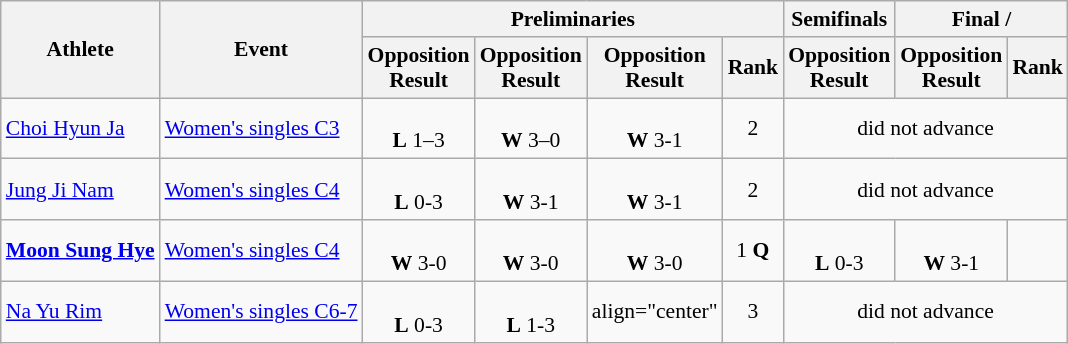<table class=wikitable style="font-size:90%">
<tr>
<th rowspan="2">Athlete</th>
<th rowspan="2">Event</th>
<th colspan="4">Preliminaries</th>
<th>Semifinals</th>
<th colspan="2">Final / </th>
</tr>
<tr>
<th>Opposition<br>Result</th>
<th>Opposition<br>Result</th>
<th>Opposition<br>Result</th>
<th>Rank</th>
<th>Opposition<br>Result</th>
<th>Opposition<br>Result</th>
<th>Rank</th>
</tr>
<tr>
<td><a href='#'>Choi Hyun Ja</a></td>
<td><a href='#'>Women's singles C3</a></td>
<td align="center"><br><strong>L</strong> 1–3</td>
<td align="center"><br><strong>W</strong> 3–0</td>
<td align="center"><br><strong>W</strong> 3-1</td>
<td align="center">2</td>
<td align="center" colspan="3">did not advance</td>
</tr>
<tr>
<td><a href='#'>Jung Ji Nam</a></td>
<td><a href='#'>Women's singles C4</a></td>
<td align="center"><br><strong>L</strong> 0-3</td>
<td align="center"><br><strong>W</strong> 3-1</td>
<td align="center"><br><strong>W</strong> 3-1</td>
<td align="center">2</td>
<td align="center" colspan="3">did not advance</td>
</tr>
<tr>
<td><strong><a href='#'>Moon Sung Hye</a></strong></td>
<td><a href='#'>Women's singles C4</a></td>
<td align="center"><br><strong>W</strong> 3-0</td>
<td align="center"><br><strong>W</strong> 3-0</td>
<td align="center"><br><strong>W</strong> 3-0</td>
<td align="center">1 <strong>Q</strong></td>
<td align="center"><br><strong>L</strong> 0-3</td>
<td align="center"><br><strong>W</strong> 3-1</td>
<td align="center"></td>
</tr>
<tr>
<td><a href='#'>Na Yu Rim</a></td>
<td><a href='#'>Women's singles C6-7</a></td>
<td align="center"><br><strong>L</strong> 0-3</td>
<td align="center"><br><strong>L</strong> 1-3</td>
<td>align="center" </td>
<td align="center">3</td>
<td align="center" colspan="3">did not advance</td>
</tr>
</table>
